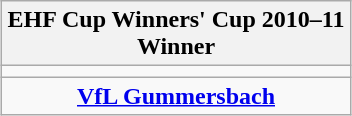<table class="wikitable" style="text-align: center; margin: 0 auto;">
<tr>
<th>EHF Cup Winners' Cup 2010–11 <br> Winner</th>
</tr>
<tr>
<td></td>
</tr>
<tr>
<td><strong><a href='#'>VfL Gummersbach</a></strong></td>
</tr>
</table>
